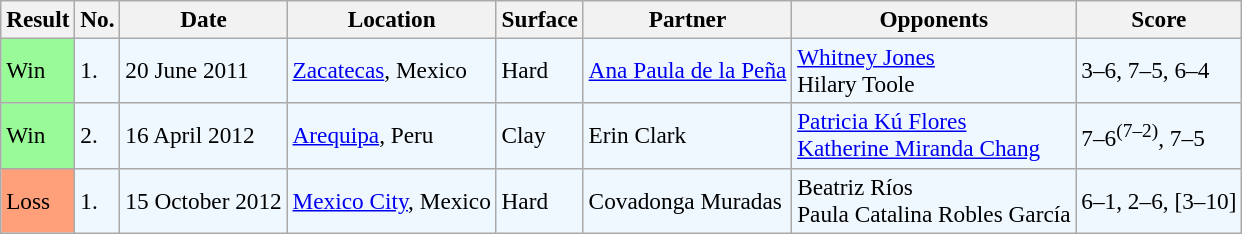<table class="wikitable" style=font-size:97%>
<tr>
<th>Result</th>
<th>No.</th>
<th>Date</th>
<th>Location</th>
<th>Surface</th>
<th>Partner</th>
<th>Opponents</th>
<th>Score</th>
</tr>
<tr style="background:#f0f8ff;">
<td style="background:#98fb98;">Win</td>
<td>1.</td>
<td>20 June 2011</td>
<td><a href='#'>Zacatecas</a>, Mexico</td>
<td>Hard</td>
<td> <a href='#'>Ana Paula de la Peña</a></td>
<td> <a href='#'>Whitney Jones</a> <br>  Hilary Toole</td>
<td>3–6, 7–5, 6–4</td>
</tr>
<tr style="background:#f0f8ff;">
<td style="background:#98fb98;">Win</td>
<td>2.</td>
<td>16 April 2012</td>
<td><a href='#'>Arequipa</a>, Peru</td>
<td>Clay</td>
<td> Erin Clark</td>
<td> <a href='#'>Patricia Kú Flores</a> <br>  <a href='#'>Katherine Miranda Chang</a></td>
<td>7–6<sup>(7–2)</sup>, 7–5</td>
</tr>
<tr style="background:#f0f8ff;">
<td style="background:#ffa07a;">Loss</td>
<td>1.</td>
<td>15 October 2012</td>
<td><a href='#'>Mexico City</a>, Mexico</td>
<td>Hard</td>
<td> Covadonga Muradas</td>
<td> Beatriz Ríos <br>  Paula Catalina Robles García</td>
<td>6–1, 2–6, [3–10]</td>
</tr>
</table>
